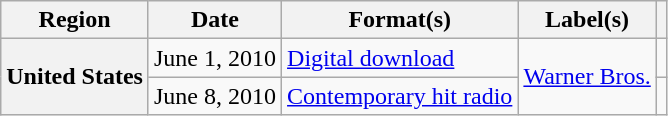<table class="wikitable plainrowheaders">
<tr>
<th scope="col">Region</th>
<th scope="col">Date</th>
<th scope="col">Format(s)</th>
<th scope="col">Label(s)</th>
<th scope="col"></th>
</tr>
<tr>
<th scope="row" rowspan="2">United States</th>
<td>June 1, 2010</td>
<td><a href='#'>Digital download</a></td>
<td rowspan="2"><a href='#'>Warner Bros.</a></td>
<td></td>
</tr>
<tr>
<td>June 8, 2010</td>
<td><a href='#'>Contemporary hit radio</a></td>
<td></td>
</tr>
</table>
